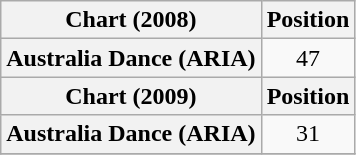<table class="wikitable plainrowheaders">
<tr>
<th>Chart (2008)</th>
<th>Position</th>
</tr>
<tr>
<th scope="row">Australia Dance (ARIA)</th>
<td style="text-align:center;">47</td>
</tr>
<tr>
<th>Chart (2009)</th>
<th>Position</th>
</tr>
<tr>
<th scope="row">Australia Dance (ARIA)</th>
<td style="text-align:center;">31</td>
</tr>
<tr>
</tr>
</table>
